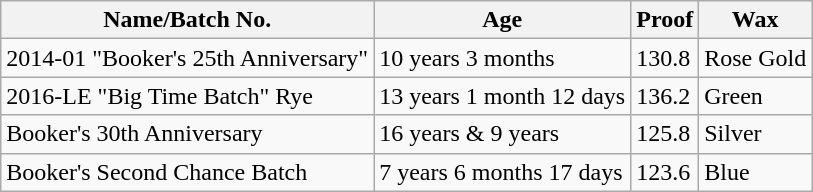<table class="wikitable sortable">
<tr>
<th>Name/Batch No.</th>
<th>Age</th>
<th>Proof</th>
<th>Wax</th>
</tr>
<tr>
<td>2014-01 "Booker's 25th Anniversary"</td>
<td>10 years 3 months</td>
<td>130.8</td>
<td>Rose Gold</td>
</tr>
<tr>
<td>2016-LE "Big Time Batch" Rye</td>
<td>13 years 1 month 12 days</td>
<td>136.2</td>
<td>Green</td>
</tr>
<tr>
<td>Booker's 30th Anniversary</td>
<td>16 years & 9 years</td>
<td>125.8</td>
<td>Silver</td>
</tr>
<tr>
<td>Booker's Second Chance Batch</td>
<td>7 years 6 months 17 days</td>
<td>123.6</td>
<td>Blue</td>
</tr>
</table>
